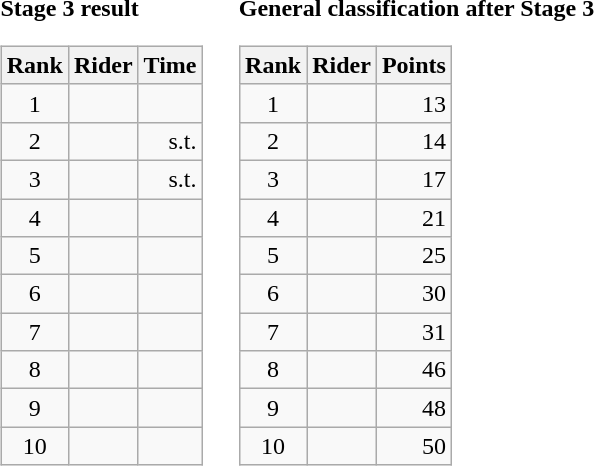<table>
<tr>
<td><strong>Stage 3 result</strong><br><table class="wikitable">
<tr>
<th scope="col">Rank</th>
<th scope="col">Rider</th>
<th scope="col">Time</th>
</tr>
<tr>
<td style="text-align:center;">1</td>
<td></td>
<td style="text-align:right;"></td>
</tr>
<tr>
<td style="text-align:center;">2</td>
<td></td>
<td style="text-align:right;">s.t.</td>
</tr>
<tr>
<td style="text-align:center;">3</td>
<td></td>
<td style="text-align:right;">s.t.</td>
</tr>
<tr>
<td style="text-align:center;">4</td>
<td></td>
<td style="text-align:right;"></td>
</tr>
<tr>
<td style="text-align:center;">5</td>
<td></td>
<td style="text-align:right;"></td>
</tr>
<tr>
<td style="text-align:center;">6</td>
<td></td>
<td style="text-align:right;"></td>
</tr>
<tr>
<td style="text-align:center;">7</td>
<td></td>
<td style="text-align:right;"></td>
</tr>
<tr>
<td style="text-align:center;">8</td>
<td></td>
<td style="text-align:right;"></td>
</tr>
<tr>
<td style="text-align:center;">9</td>
<td></td>
<td style="text-align:right;"></td>
</tr>
<tr>
<td style="text-align:center;">10</td>
<td></td>
<td style="text-align:right;"></td>
</tr>
</table>
</td>
<td></td>
<td><strong>General classification after Stage 3</strong><br><table class="wikitable">
<tr>
<th scope="col">Rank</th>
<th scope="col">Rider</th>
<th scope="col">Points</th>
</tr>
<tr>
<td style="text-align:center;">1</td>
<td></td>
<td style="text-align:right;">13</td>
</tr>
<tr>
<td style="text-align:center;">2</td>
<td></td>
<td style="text-align:right;">14</td>
</tr>
<tr>
<td style="text-align:center;">3</td>
<td></td>
<td style="text-align:right;">17</td>
</tr>
<tr>
<td style="text-align:center;">4</td>
<td></td>
<td style="text-align:right;">21</td>
</tr>
<tr>
<td style="text-align:center;">5</td>
<td></td>
<td style="text-align:right;">25</td>
</tr>
<tr>
<td style="text-align:center;">6</td>
<td></td>
<td style="text-align:right;">30</td>
</tr>
<tr>
<td style="text-align:center;">7</td>
<td></td>
<td style="text-align:right;">31</td>
</tr>
<tr>
<td style="text-align:center;">8</td>
<td></td>
<td style="text-align:right;">46</td>
</tr>
<tr>
<td style="text-align:center;">9</td>
<td></td>
<td style="text-align:right;">48</td>
</tr>
<tr>
<td style="text-align:center;">10</td>
<td></td>
<td style="text-align:right;">50</td>
</tr>
</table>
</td>
</tr>
</table>
